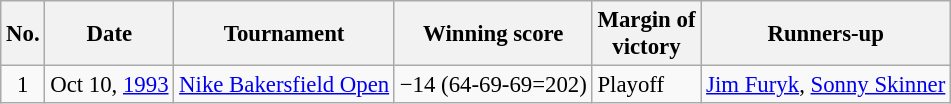<table class="wikitable" style="font-size:95%;">
<tr>
<th>No.</th>
<th>Date</th>
<th>Tournament</th>
<th>Winning score</th>
<th>Margin of<br>victory</th>
<th>Runners-up</th>
</tr>
<tr>
<td align=center>1</td>
<td align=right>Oct 10, <a href='#'>1993</a></td>
<td><a href='#'>Nike Bakersfield Open</a></td>
<td>−14 (64-69-69=202)</td>
<td>Playoff</td>
<td> <a href='#'>Jim Furyk</a>,  <a href='#'>Sonny Skinner</a></td>
</tr>
</table>
